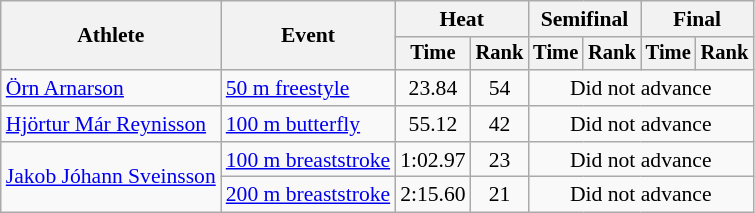<table class=wikitable style="font-size:90%">
<tr>
<th rowspan=2>Athlete</th>
<th rowspan=2>Event</th>
<th colspan="2">Heat</th>
<th colspan="2">Semifinal</th>
<th colspan="2">Final</th>
</tr>
<tr style="font-size:95%">
<th>Time</th>
<th>Rank</th>
<th>Time</th>
<th>Rank</th>
<th>Time</th>
<th>Rank</th>
</tr>
<tr align=center>
<td align=left><a href='#'>Örn Arnarson</a></td>
<td align=left><a href='#'>50 m freestyle</a></td>
<td>23.84</td>
<td>54</td>
<td colspan=4>Did not advance</td>
</tr>
<tr align=center>
<td align=left><a href='#'>Hjörtur Már Reynisson</a></td>
<td align=left><a href='#'>100 m butterfly</a></td>
<td>55.12</td>
<td>42</td>
<td colspan=4>Did not advance</td>
</tr>
<tr align=center>
<td align=left rowspan=2><a href='#'>Jakob Jóhann Sveinsson</a></td>
<td align=left><a href='#'>100 m breaststroke</a></td>
<td>1:02.97</td>
<td>23</td>
<td colspan=4>Did not advance</td>
</tr>
<tr align=center>
<td align=left><a href='#'>200 m breaststroke</a></td>
<td>2:15.60</td>
<td>21</td>
<td colspan=4>Did not advance</td>
</tr>
</table>
